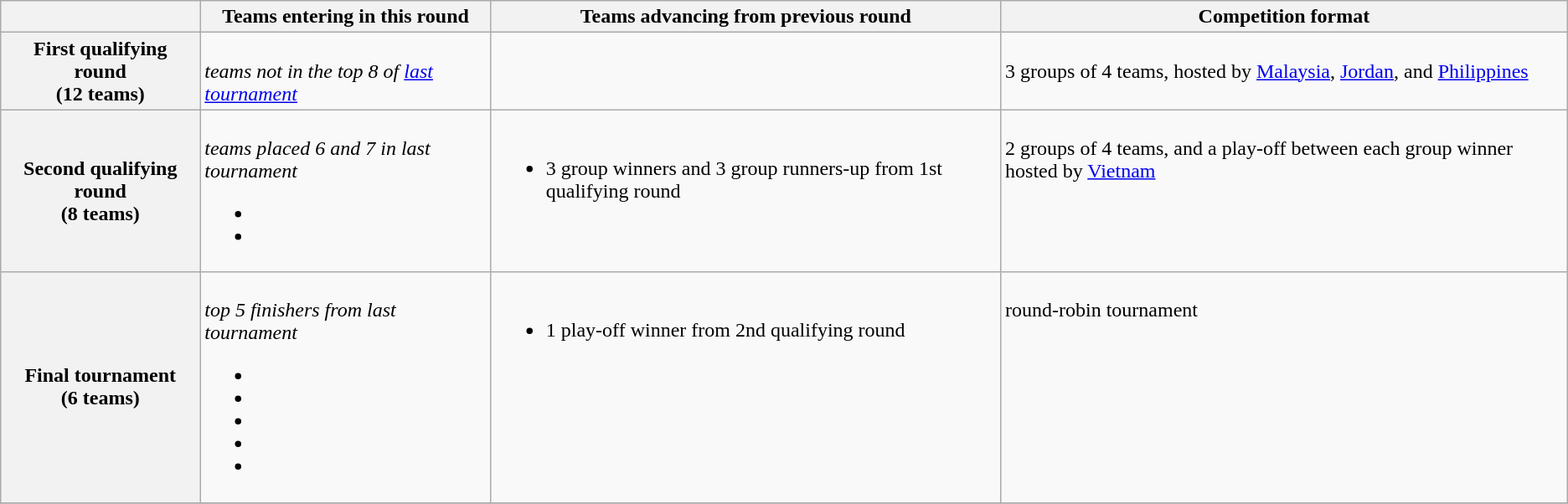<table class="wikitable">
<tr>
<th></th>
<th>Teams entering in this round</th>
<th>Teams advancing from previous round</th>
<th>Competition format</th>
</tr>
<tr valign="top">
<th valign="middle">First qualifying round<br> (12 teams)</th>
<td><br><em>teams not in the top 8 of <a href='#'>last tournament</a></em></td>
<td></td>
<td><br>3 groups of 4 teams, hosted by <a href='#'>Malaysia</a>, <a href='#'>Jordan</a>, and <a href='#'>Philippines</a></td>
</tr>
<tr valign="top">
<th valign="middle">Second qualifying round<br> (8 teams)</th>
<td><br><em>teams placed 6 and 7 in last tournament</em><ul><li></li><li></li></ul></td>
<td><br><ul><li>3 group winners and 3 group runners-up from 1st qualifying round</li></ul></td>
<td><br>2 groups of 4 teams, and a play-off between each group winner hosted by <a href='#'>Vietnam</a></td>
</tr>
<tr valign="top">
<th valign="middle">Final tournament<br> (6 teams)</th>
<td><br><em>top 5 finishers from last tournament</em><ul><li></li><li></li><li></li><li></li><li></li></ul></td>
<td><br><ul><li>1 play-off winner from 2nd qualifying round</li></ul></td>
<td><br>round-robin tournament</td>
</tr>
<tr>
</tr>
</table>
